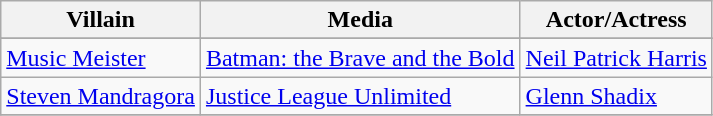<table class="wikitable">
<tr>
<th>Villain</th>
<th>Media</th>
<th>Actor/Actress</th>
</tr>
<tr>
</tr>
<tr>
<td><a href='#'>Music Meister</a></td>
<td><a href='#'>Batman: the Brave and the Bold</a></td>
<td><a href='#'>Neil Patrick Harris</a></td>
</tr>
<tr>
<td><a href='#'>Steven Mandragora</a></td>
<td><a href='#'>Justice League Unlimited</a></td>
<td><a href='#'>Glenn Shadix</a></td>
</tr>
<tr>
</tr>
</table>
